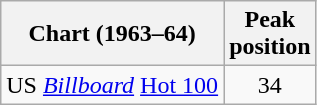<table class="wikitable">
<tr>
<th>Chart (1963–64)</th>
<th>Peak<br>position</th>
</tr>
<tr>
<td>US <em><a href='#'>Billboard</a></em> <a href='#'>Hot 100</a></td>
<td style="text-align:center;">34</td>
</tr>
</table>
